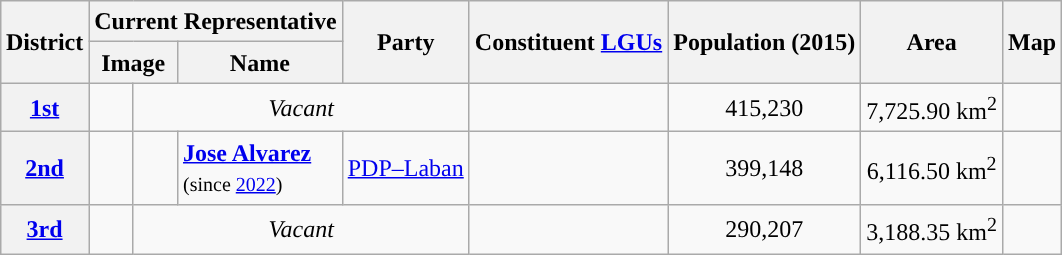<table class="wikitable sortable" style="margin: 1em auto; font-size:100%; line-height:20px; text-align:center">
<tr>
<th rowspan="2">District</th>
<th colspan="3">Current Representative</th>
<th rowspan="2">Party</th>
<th rowspan="2">Constituent <a href='#'>LGUs</a></th>
<th rowspan="2">Population (2015)</th>
<th rowspan="2">Area</th>
<th rowspan="2">Map</th>
</tr>
<tr>
<th colspan="2">Image</th>
<th>Name</th>
</tr>
<tr>
<th><a href='#'>1st</a></th>
<td></td>
<td colspan=3><em>Vacant</em></td>
<td></td>
<td>415,230</td>
<td>7,725.90 km<sup>2</sup></td>
<td></td>
</tr>
<tr>
<th><a href='#'>2nd</a></th>
<td style="background:"></td>
<td></td>
<td style="text-align:left;"><strong><a href='#'>Jose Alvarez</a></strong><br><small>(since <a href='#'>2022</a>)</small></td>
<td><a href='#'>PDP–Laban</a></td>
<td></td>
<td>399,148</td>
<td>6,116.50 km<sup>2</sup></td>
<td></td>
</tr>
<tr>
<th><a href='#'>3rd</a></th>
<td></td>
<td colspan=3><em>Vacant</em></td>
<td></td>
<td>290,207</td>
<td>3,188.35 km<sup>2</sup></td>
<td></td>
</tr>
</table>
